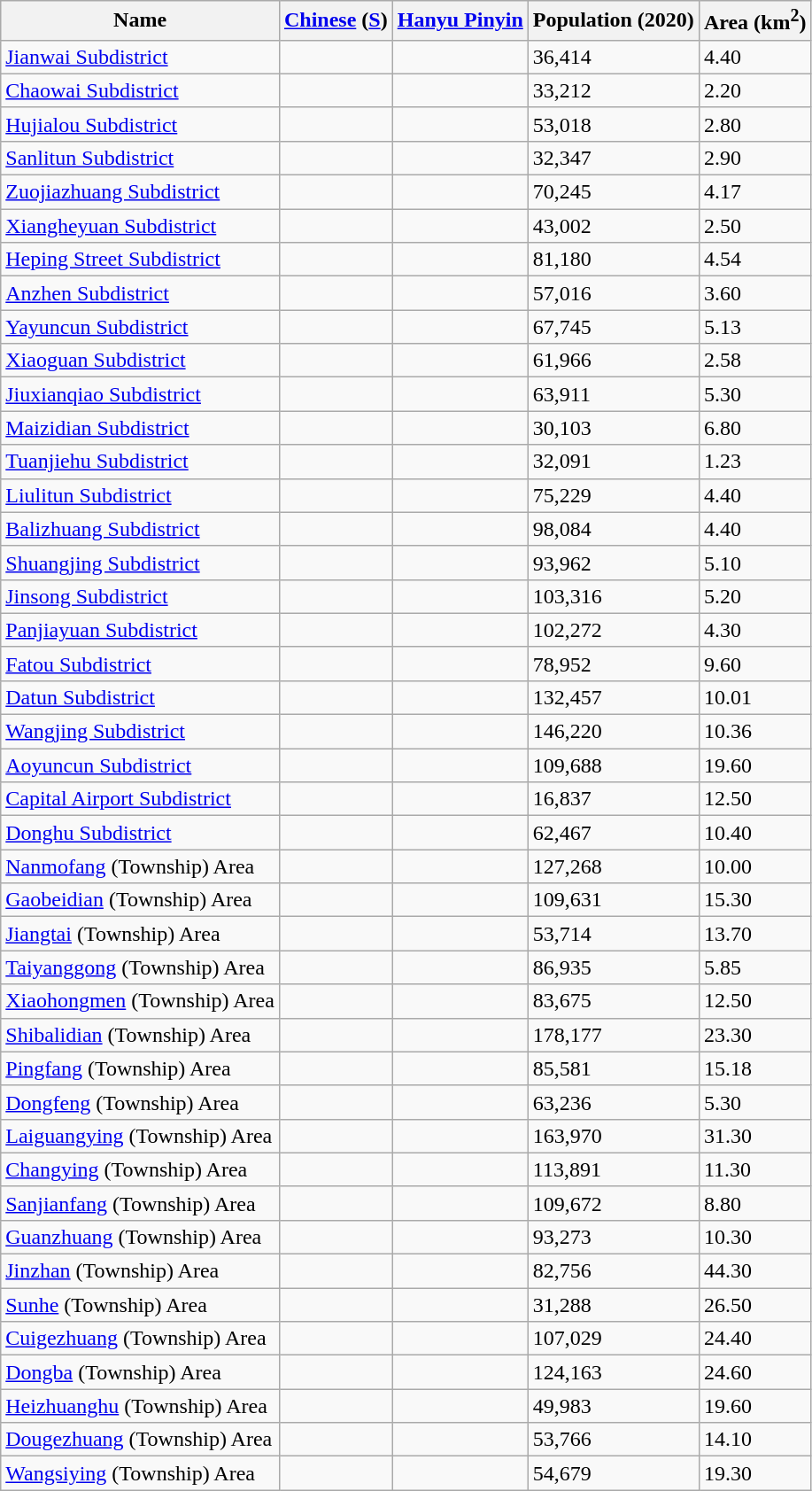<table class="wikitable sortable">
<tr>
<th>Name</th>
<th><a href='#'>Chinese</a> (<a href='#'>S</a>)</th>
<th><a href='#'>Hanyu Pinyin</a></th>
<th>Population (2020)</th>
<th>Area (km<sup>2</sup>)</th>
</tr>
<tr>
<td><a href='#'>Jianwai Subdistrict</a></td>
<td></td>
<td></td>
<td>36,414</td>
<td>4.40</td>
</tr>
<tr>
<td><a href='#'>Chaowai Subdistrict</a></td>
<td></td>
<td></td>
<td>33,212</td>
<td>2.20</td>
</tr>
<tr>
<td><a href='#'>Hujialou Subdistrict</a></td>
<td></td>
<td></td>
<td>53,018</td>
<td>2.80</td>
</tr>
<tr>
<td><a href='#'>Sanlitun Subdistrict</a></td>
<td></td>
<td></td>
<td>32,347</td>
<td>2.90</td>
</tr>
<tr>
<td><a href='#'>Zuojiazhuang Subdistrict</a></td>
<td></td>
<td></td>
<td>70,245</td>
<td>4.17</td>
</tr>
<tr>
<td><a href='#'>Xiangheyuan Subdistrict</a></td>
<td></td>
<td></td>
<td>43,002</td>
<td>2.50</td>
</tr>
<tr>
<td><a href='#'>Heping Street Subdistrict</a></td>
<td></td>
<td></td>
<td>81,180</td>
<td>4.54</td>
</tr>
<tr>
<td><a href='#'>Anzhen Subdistrict</a></td>
<td></td>
<td></td>
<td>57,016</td>
<td>3.60</td>
</tr>
<tr>
<td><a href='#'>Yayuncun Subdistrict</a></td>
<td></td>
<td></td>
<td>67,745</td>
<td>5.13</td>
</tr>
<tr>
<td><a href='#'>Xiaoguan Subdistrict</a></td>
<td></td>
<td></td>
<td>61,966</td>
<td>2.58</td>
</tr>
<tr>
<td><a href='#'>Jiuxianqiao Subdistrict</a></td>
<td></td>
<td></td>
<td>63,911</td>
<td>5.30</td>
</tr>
<tr>
<td><a href='#'>Maizidian Subdistrict</a></td>
<td></td>
<td></td>
<td>30,103</td>
<td>6.80</td>
</tr>
<tr>
<td><a href='#'>Tuanjiehu Subdistrict</a></td>
<td></td>
<td></td>
<td>32,091</td>
<td>1.23</td>
</tr>
<tr>
<td><a href='#'>Liulitun Subdistrict</a></td>
<td></td>
<td></td>
<td>75,229</td>
<td>4.40</td>
</tr>
<tr>
<td><a href='#'>Balizhuang Subdistrict</a></td>
<td></td>
<td></td>
<td>98,084</td>
<td>4.40</td>
</tr>
<tr>
<td><a href='#'>Shuangjing Subdistrict</a></td>
<td></td>
<td></td>
<td>93,962</td>
<td>5.10</td>
</tr>
<tr>
<td><a href='#'>Jinsong Subdistrict</a></td>
<td></td>
<td></td>
<td>103,316</td>
<td>5.20</td>
</tr>
<tr>
<td><a href='#'>Panjiayuan Subdistrict</a></td>
<td></td>
<td></td>
<td>102,272</td>
<td>4.30</td>
</tr>
<tr>
<td><a href='#'>Fatou Subdistrict</a></td>
<td></td>
<td></td>
<td>78,952</td>
<td>9.60</td>
</tr>
<tr>
<td><a href='#'>Datun Subdistrict</a></td>
<td></td>
<td></td>
<td>132,457</td>
<td>10.01</td>
</tr>
<tr>
<td><a href='#'>Wangjing Subdistrict</a></td>
<td></td>
<td></td>
<td>146,220</td>
<td>10.36</td>
</tr>
<tr>
<td><a href='#'>Aoyuncun Subdistrict</a></td>
<td></td>
<td></td>
<td>109,688</td>
<td>19.60</td>
</tr>
<tr>
<td><a href='#'>Capital Airport Subdistrict</a></td>
<td></td>
<td></td>
<td>16,837</td>
<td>12.50</td>
</tr>
<tr>
<td><a href='#'>Donghu Subdistrict</a></td>
<td></td>
<td></td>
<td>62,467</td>
<td>10.40</td>
</tr>
<tr>
<td><a href='#'>Nanmofang</a> (Township) Area</td>
<td></td>
<td></td>
<td>127,268</td>
<td>10.00</td>
</tr>
<tr>
<td><a href='#'>Gaobeidian</a> (Township) Area</td>
<td></td>
<td></td>
<td>109,631</td>
<td>15.30</td>
</tr>
<tr>
<td><a href='#'>Jiangtai</a> (Township) Area</td>
<td></td>
<td></td>
<td>53,714</td>
<td>13.70</td>
</tr>
<tr>
<td><a href='#'>Taiyanggong</a> (Township) Area</td>
<td></td>
<td></td>
<td>86,935</td>
<td>5.85</td>
</tr>
<tr>
<td><a href='#'>Xiaohongmen</a> (Township) Area</td>
<td></td>
<td></td>
<td>83,675</td>
<td>12.50</td>
</tr>
<tr>
<td><a href='#'>Shibalidian</a> (Township) Area</td>
<td></td>
<td></td>
<td>178,177</td>
<td>23.30</td>
</tr>
<tr>
<td><a href='#'>Pingfang</a> (Township) Area</td>
<td></td>
<td></td>
<td>85,581</td>
<td>15.18</td>
</tr>
<tr>
<td><a href='#'>Dongfeng</a> (Township) Area</td>
<td></td>
<td></td>
<td>63,236</td>
<td>5.30</td>
</tr>
<tr>
<td><a href='#'>Laiguangying</a> (Township) Area</td>
<td></td>
<td></td>
<td>163,970</td>
<td>31.30</td>
</tr>
<tr>
<td><a href='#'>Changying</a> (Township) Area</td>
<td></td>
<td></td>
<td>113,891</td>
<td>11.30</td>
</tr>
<tr>
<td><a href='#'>Sanjianfang</a> (Township) Area</td>
<td></td>
<td></td>
<td>109,672</td>
<td>8.80</td>
</tr>
<tr>
<td><a href='#'>Guanzhuang</a> (Township) Area</td>
<td></td>
<td></td>
<td>93,273</td>
<td>10.30</td>
</tr>
<tr>
<td><a href='#'>Jinzhan</a> (Township) Area</td>
<td></td>
<td></td>
<td>82,756</td>
<td>44.30</td>
</tr>
<tr>
<td><a href='#'>Sunhe</a> (Township) Area</td>
<td></td>
<td></td>
<td>31,288</td>
<td>26.50</td>
</tr>
<tr>
<td><a href='#'>Cuigezhuang</a> (Township) Area</td>
<td></td>
<td></td>
<td>107,029</td>
<td>24.40</td>
</tr>
<tr>
<td><a href='#'>Dongba</a> (Township) Area</td>
<td></td>
<td></td>
<td>124,163</td>
<td>24.60</td>
</tr>
<tr>
<td><a href='#'>Heizhuanghu</a> (Township) Area</td>
<td></td>
<td></td>
<td>49,983</td>
<td>19.60</td>
</tr>
<tr>
<td><a href='#'>Dougezhuang</a> (Township) Area</td>
<td></td>
<td></td>
<td>53,766</td>
<td>14.10</td>
</tr>
<tr>
<td><a href='#'>Wangsiying</a> (Township) Area</td>
<td></td>
<td></td>
<td>54,679</td>
<td>19.30</td>
</tr>
</table>
